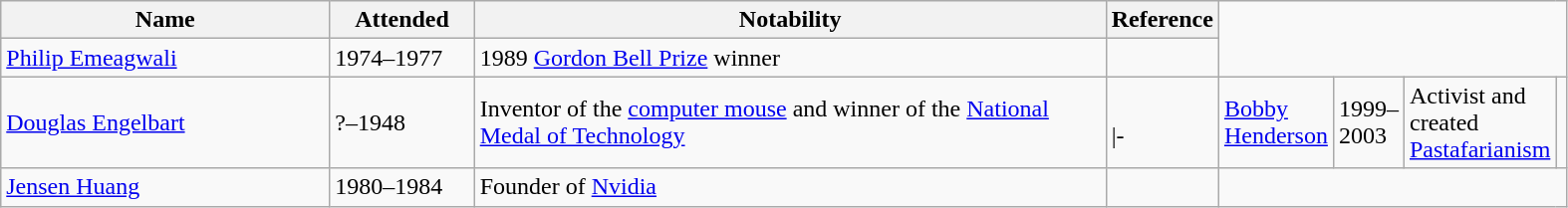<table class="wikitable sortable" style="width:83%">
<tr>
<th width="25%">Name</th>
<th width="10%">Attended</th>
<th width="50%">Notability</th>
<th width="*">Reference</th>
</tr>
<tr>
<td><a href='#'>Philip Emeagwali</a></td>
<td>1974–1977</td>
<td>1989 <a href='#'>Gordon Bell Prize</a> winner</td>
<td></td>
</tr>
<tr>
<td><a href='#'>Douglas Engelbart</a></td>
<td>?–1948</td>
<td>Inventor of the <a href='#'>computer mouse</a> and winner of the <a href='#'>National Medal of Technology</a></td>
<td><br>|-</td>
<td><a href='#'>Bobby Henderson</a></td>
<td>1999–2003</td>
<td>Activist and created <a href='#'>Pastafarianism</a></td>
<td></td>
</tr>
<tr>
<td><a href='#'>Jensen Huang</a></td>
<td>1980–1984</td>
<td>Founder of <a href='#'>Nvidia</a></td>
<td></td>
</tr>
</table>
